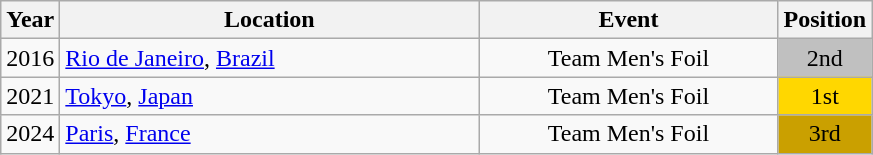<table class="wikitable" style="text-align:center;">
<tr>
<th>Year</th>
<th style="width:17em">Location</th>
<th style="width:12em">Event</th>
<th>Position</th>
</tr>
<tr>
<td>2016</td>
<td rowspan="1" align="left"> <a href='#'>Rio de Janeiro</a>, <a href='#'>Brazil</a></td>
<td>Team Men's Foil</td>
<td bgcolor="silver">2nd</td>
</tr>
<tr>
<td>2021</td>
<td rowspan="1" align="left"> <a href='#'>Tokyo</a>, <a href='#'>Japan</a></td>
<td>Team Men's Foil</td>
<td bgcolor="gold">1st</td>
</tr>
<tr>
<td>2024</td>
<td rowspan="1" align="left"> <a href='#'>Paris</a>, <a href='#'>France</a></td>
<td>Team Men's Foil</td>
<td bgcolor="caramel">3rd</td>
</tr>
</table>
